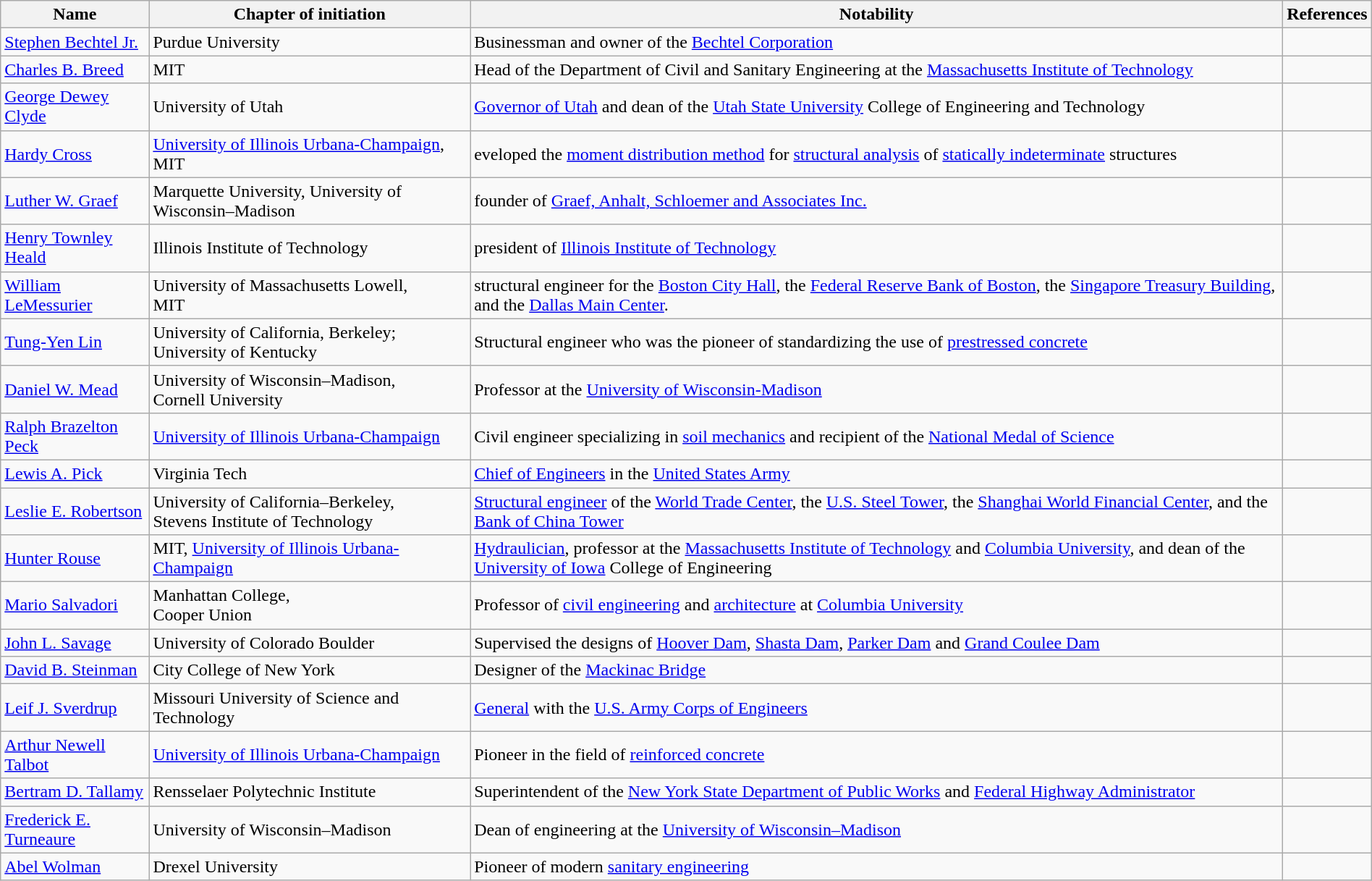<table class="wikitable sortable" style="width:100%;">
<tr>
<th>Name</th>
<th>Chapter of initiation</th>
<th>Notability</th>
<th>References</th>
</tr>
<tr>
<td><a href='#'>Stephen Bechtel Jr.</a></td>
<td>Purdue University</td>
<td>Businessman and owner of the <a href='#'>Bechtel Corporation</a></td>
<td></td>
</tr>
<tr>
<td><a href='#'>Charles B. Breed</a></td>
<td>MIT</td>
<td>Head of the Department of Civil and Sanitary Engineering at the <a href='#'>Massachusetts Institute of Technology</a></td>
<td></td>
</tr>
<tr>
<td><a href='#'>George Dewey Clyde</a></td>
<td>University of Utah</td>
<td><a href='#'>Governor of Utah</a> and dean of the <a href='#'>Utah State University</a> College of Engineering and Technology</td>
<td></td>
</tr>
<tr>
<td><a href='#'>Hardy Cross</a></td>
<td><a href='#'>University of Illinois Urbana-Champaign</a>, MIT</td>
<td>eveloped the <a href='#'>moment distribution method</a> for <a href='#'>structural analysis</a> of <a href='#'>statically indeterminate</a> structures</td>
<td></td>
</tr>
<tr>
<td><a href='#'>Luther W. Graef</a></td>
<td>Marquette University, University of Wisconsin–Madison</td>
<td>founder of <a href='#'>Graef, Anhalt, Schloemer and Associates Inc.</a></td>
<td></td>
</tr>
<tr>
<td><a href='#'>Henry Townley Heald</a></td>
<td>Illinois Institute of Technology</td>
<td>president of <a href='#'>Illinois Institute of Technology</a></td>
<td></td>
</tr>
<tr>
<td><a href='#'>William LeMessurier</a></td>
<td>University of Massachusetts Lowell,<br>MIT</td>
<td>structural engineer for the <a href='#'>Boston City Hall</a>, the <a href='#'>Federal Reserve Bank of Boston</a>, the <a href='#'>Singapore Treasury Building</a>, and the <a href='#'>Dallas Main Center</a>.</td>
<td></td>
</tr>
<tr>
<td><a href='#'>Tung-Yen Lin</a></td>
<td>University of California, Berkeley;<br>University of Kentucky</td>
<td>Structural engineer who was the pioneer of standardizing the use of <a href='#'>prestressed concrete</a></td>
<td></td>
</tr>
<tr>
<td><a href='#'>Daniel W. Mead</a></td>
<td>University of Wisconsin–Madison,<br>Cornell University</td>
<td>Professor at the <a href='#'>University of Wisconsin-Madison</a></td>
<td></td>
</tr>
<tr>
<td><a href='#'>Ralph Brazelton Peck</a></td>
<td><a href='#'>University of Illinois Urbana-Champaign</a></td>
<td>Civil engineer specializing in <a href='#'>soil mechanics</a> and recipient of the <a href='#'>National Medal of Science</a></td>
<td></td>
</tr>
<tr>
<td><a href='#'>Lewis A. Pick</a></td>
<td>Virginia Tech</td>
<td><a href='#'>Chief of Engineers</a> in the <a href='#'>United States Army</a></td>
<td></td>
</tr>
<tr>
<td><a href='#'>Leslie E. Robertson</a></td>
<td>University of California–Berkeley,<br>Stevens Institute of Technology</td>
<td><a href='#'>Structural engineer</a> of the <a href='#'>World Trade Center</a>, the <a href='#'>U.S. Steel Tower</a>, the <a href='#'>Shanghai World Financial Center</a>, and the <a href='#'>Bank of China Tower</a></td>
<td></td>
</tr>
<tr>
<td><a href='#'>Hunter Rouse</a></td>
<td>MIT, <a href='#'>University of Illinois Urbana-Champaign</a></td>
<td><a href='#'>Hydraulician</a>, professor at the <a href='#'>Massachusetts Institute of Technology</a> and  <a href='#'>Columbia University</a>, and dean of the <a href='#'>University of Iowa</a> College of Engineering</td>
<td></td>
</tr>
<tr>
<td><a href='#'>Mario Salvadori</a></td>
<td>Manhattan College,<br>Cooper Union</td>
<td>Professor of <a href='#'>civil engineering</a> and <a href='#'>architecture</a> at <a href='#'>Columbia University</a></td>
<td></td>
</tr>
<tr>
<td><a href='#'>John L. Savage</a></td>
<td>University of Colorado Boulder</td>
<td>Supervised the designs of <a href='#'>Hoover Dam</a>, <a href='#'>Shasta Dam</a>, <a href='#'>Parker Dam</a> and <a href='#'>Grand Coulee Dam</a></td>
<td></td>
</tr>
<tr>
<td><a href='#'>David B. Steinman</a></td>
<td>City College of New York</td>
<td>Designer of the <a href='#'>Mackinac Bridge</a></td>
<td></td>
</tr>
<tr>
<td><a href='#'>Leif J. Sverdrup</a></td>
<td>Missouri University of Science and Technology</td>
<td><a href='#'>General</a> with the <a href='#'>U.S. Army Corps of Engineers</a></td>
<td></td>
</tr>
<tr>
<td><a href='#'>Arthur Newell Talbot</a></td>
<td><a href='#'>University of Illinois Urbana-Champaign</a></td>
<td>Pioneer in the field of <a href='#'>reinforced concrete</a></td>
<td></td>
</tr>
<tr>
<td><a href='#'>Bertram D. Tallamy</a></td>
<td>Rensselaer Polytechnic Institute</td>
<td>Superintendent of the <a href='#'>New York State Department of Public Works</a> and <a href='#'>Federal Highway Administrator</a></td>
<td></td>
</tr>
<tr>
<td><a href='#'>Frederick E. Turneaure</a></td>
<td>University of Wisconsin–Madison</td>
<td>Dean of engineering at the <a href='#'>University of Wisconsin–Madison</a></td>
<td></td>
</tr>
<tr>
<td><a href='#'>Abel Wolman</a></td>
<td>Drexel University</td>
<td>Pioneer of modern <a href='#'>sanitary engineering</a></td>
<td></td>
</tr>
</table>
